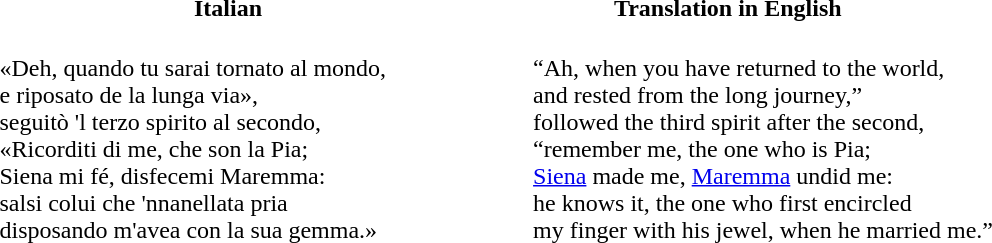<table>
<tr>
<th><div><br>Italian</div></th>
<th><div><br>Translation in English</div></th>
</tr>
<tr>
<td style="padding-right: 3em;"><br>«Deh, quando tu sarai tornato al mondo,<br>
e riposato de la lunga via»,<br>
seguitò 'l terzo spirito al secondo,<br>
«Ricorditi di me, che son la Pia;<br>
Siena mi fé, disfecemi Maremma:<br>
salsi colui che 'nnanellata pria<br>
disposando m'avea con la sua gemma.»<br></td>
<td style="padding-left: 3em;"><br>“Ah, when you have returned to the world,<br>
and rested from the long journey,”<br>
followed the third spirit after the second,<br>
“remember me, the one who is Pia;<br>
<a href='#'>Siena</a> made me, <a href='#'>Maremma</a> undid me:<br>
he knows it, the one who first encircled<br>
my finger with his jewel, when he married me.”</td>
</tr>
</table>
